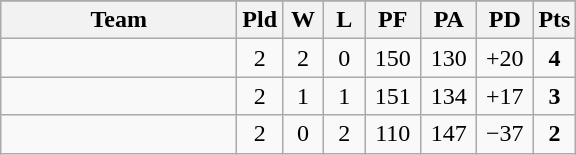<table class=wikitable>
<tr align=center>
</tr>
<tr>
<th width=150>Team</th>
<th width=20>Pld</th>
<th width=20>W</th>
<th width=20>L</th>
<th width=30>PF</th>
<th width=30>PA</th>
<th width=30>PD</th>
<th width=20>Pts</th>
</tr>
<tr align=center>
<td align=left></td>
<td>2</td>
<td>2</td>
<td>0</td>
<td>150</td>
<td>130</td>
<td>+20</td>
<td><strong>4</strong></td>
</tr>
<tr align=center>
<td align=left></td>
<td>2</td>
<td>1</td>
<td>1</td>
<td>151</td>
<td>134</td>
<td>+17</td>
<td><strong>3</strong></td>
</tr>
<tr align=center>
<td align=left></td>
<td>2</td>
<td>0</td>
<td>2</td>
<td>110</td>
<td>147</td>
<td>−37</td>
<td><strong>2</strong></td>
</tr>
</table>
